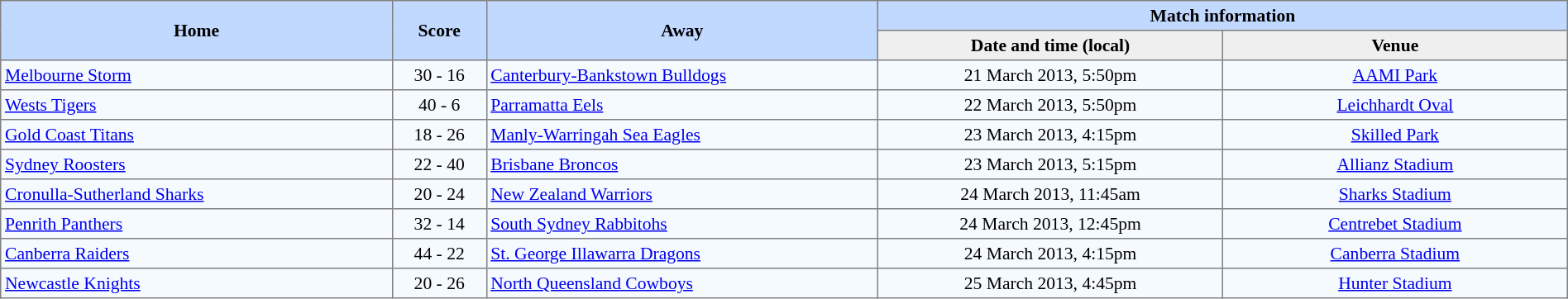<table border="1" cellpadding="3" cellspacing="0" style="border-collapse:collapse; font-size:90%; width:100%;">
<tr bgcolor=#C1D8FF>
<th rowspan=2 width=25%>Home</th>
<th rowspan=2 width=6%>Score</th>
<th rowspan=2 width=25%>Away</th>
<th colspan=6>Match information</th>
</tr>
<tr bgcolor=#EFEFEF>
<th width=22%>Date and time (local)</th>
<th width=22%>Venue</th>
</tr>
<tr style="text-align:center; background:#f5faff;">
<td align=left> <a href='#'>Melbourne Storm</a></td>
<td>30 - 16</td>
<td align=left> <a href='#'>Canterbury-Bankstown Bulldogs</a></td>
<td>21 March 2013, 5:50pm</td>
<td><a href='#'>AAMI Park</a></td>
</tr>
<tr style="text-align:center; background:#f5faff;">
<td align=left> <a href='#'>Wests Tigers</a></td>
<td>40 - 6</td>
<td align=left> <a href='#'>Parramatta Eels</a></td>
<td>22 March 2013, 5:50pm</td>
<td><a href='#'>Leichhardt Oval</a></td>
</tr>
<tr style="text-align:center; background:#f5faff;">
<td align=left> <a href='#'>Gold Coast Titans</a></td>
<td>18 - 26</td>
<td align=left> <a href='#'>Manly-Warringah Sea Eagles</a></td>
<td>23 March 2013, 4:15pm</td>
<td><a href='#'>Skilled Park</a></td>
</tr>
<tr style="text-align:center; background:#f5faff;">
<td align=left> <a href='#'>Sydney Roosters</a></td>
<td>22 - 40</td>
<td align=left> <a href='#'>Brisbane Broncos</a></td>
<td>23 March 2013, 5:15pm</td>
<td><a href='#'>Allianz Stadium</a></td>
</tr>
<tr style="text-align:center; background:#f5faff;">
<td align=left> <a href='#'>Cronulla-Sutherland Sharks</a></td>
<td>20 - 24</td>
<td align=left> <a href='#'>New Zealand Warriors</a></td>
<td>24 March 2013, 11:45am</td>
<td><a href='#'>Sharks Stadium</a></td>
</tr>
<tr style="text-align:center; background:#f5faff;">
<td align=left> <a href='#'>Penrith Panthers</a></td>
<td>32 - 14</td>
<td align=left> <a href='#'>South Sydney Rabbitohs</a></td>
<td>24 March 2013, 12:45pm</td>
<td><a href='#'>Centrebet Stadium</a></td>
</tr>
<tr style="text-align:center; background:#f5faff;">
<td align=left> <a href='#'>Canberra Raiders</a></td>
<td>44 - 22</td>
<td align=left> <a href='#'>St. George Illawarra Dragons</a></td>
<td>24 March 2013, 4:15pm</td>
<td><a href='#'>Canberra Stadium</a></td>
</tr>
<tr style="text-align:center; background:#f5faff;">
<td align=left> <a href='#'>Newcastle Knights</a></td>
<td>20 - 26</td>
<td align=left> <a href='#'>North Queensland Cowboys</a></td>
<td>25 March 2013, 4:45pm</td>
<td><a href='#'>Hunter Stadium</a></td>
</tr>
</table>
